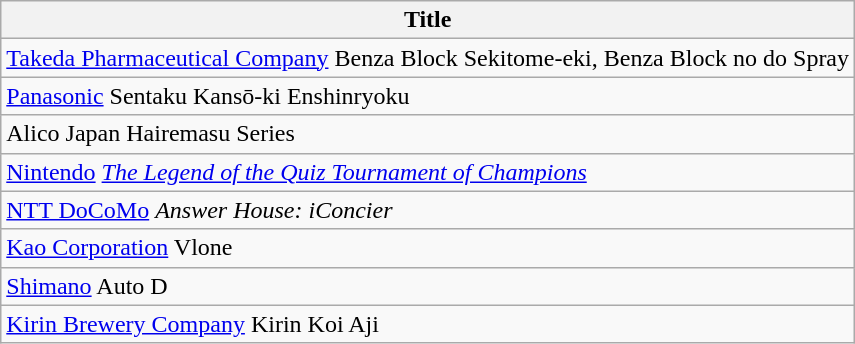<table class="wikitable">
<tr>
<th>Title</th>
</tr>
<tr>
<td><a href='#'>Takeda Pharmaceutical Company</a> Benza Block Sekitome-eki, Benza Block no do Spray</td>
</tr>
<tr>
<td><a href='#'>Panasonic</a> Sentaku Kansō-ki Enshinryoku</td>
</tr>
<tr>
<td>Alico Japan Hairemasu Series</td>
</tr>
<tr>
<td><a href='#'>Nintendo</a> <em><a href='#'>The Legend of the Quiz Tournament of Champions</a></em></td>
</tr>
<tr>
<td><a href='#'>NTT DoCoMo</a> <em>Answer House: iConcier</em></td>
</tr>
<tr>
<td><a href='#'>Kao Corporation</a> Vlone</td>
</tr>
<tr>
<td><a href='#'>Shimano</a> Auto D</td>
</tr>
<tr>
<td><a href='#'>Kirin Brewery Company</a> Kirin Koi Aji <Tōshitsu 0></td>
</tr>
</table>
